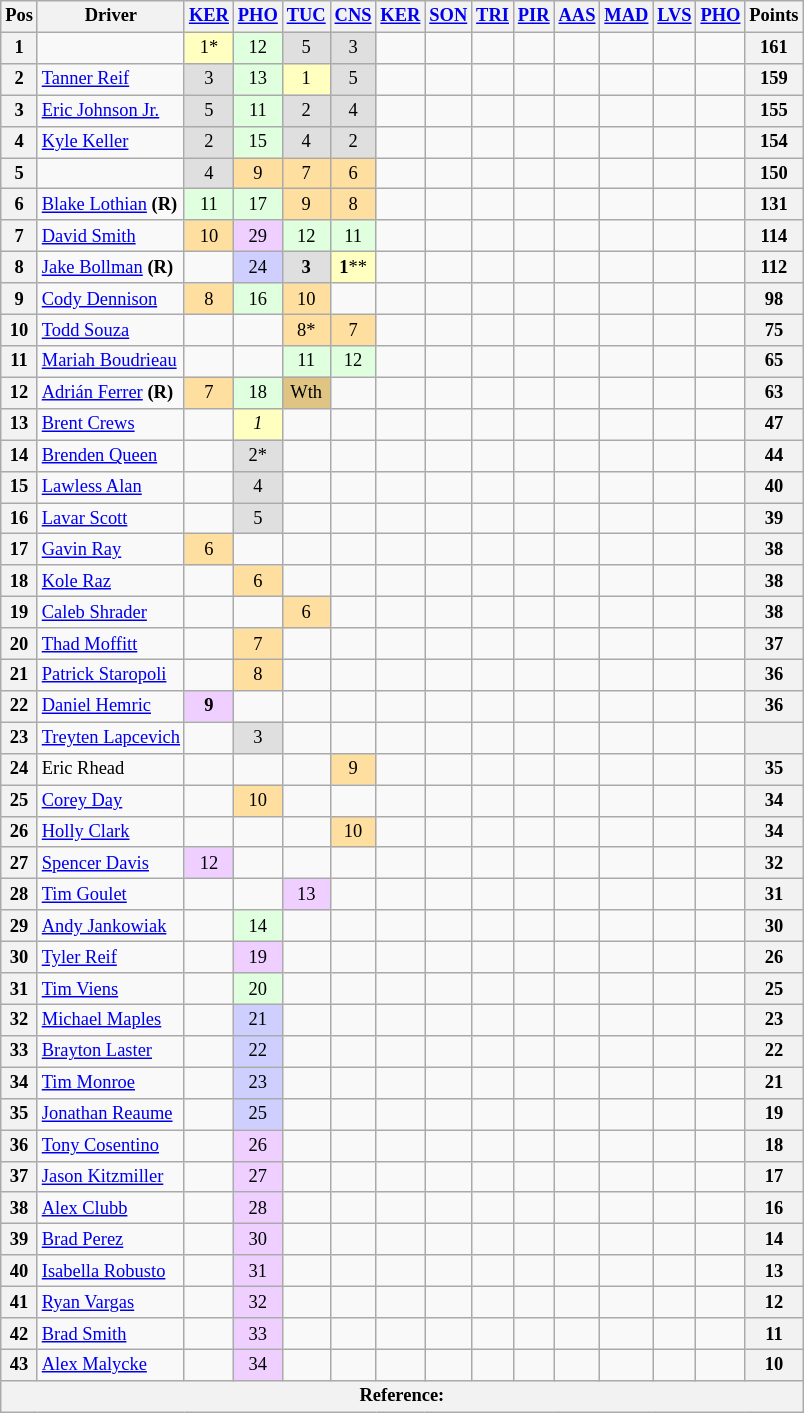<table class="wikitable" style="font-size:77%; text-align:center;">
<tr>
<th valign="middle">Pos</th>
<th valign="middle">Driver</th>
<th><a href='#'>KER</a></th>
<th><a href='#'>PHO</a></th>
<th><a href='#'>TUC</a></th>
<th><a href='#'>CNS</a></th>
<th><a href='#'>KER</a></th>
<th><a href='#'>SON</a></th>
<th><a href='#'>TRI</a></th>
<th><a href='#'>PIR</a></th>
<th><a href='#'>AAS</a></th>
<th><a href='#'>MAD</a></th>
<th><a href='#'>LVS</a></th>
<th><a href='#'>PHO</a></th>
<th valign="middle">Points</th>
</tr>
<tr>
<th>1</th>
<td align="left"></td>
<td style="background:#FFFFBF;">1*</td>
<td style="background:#DFFFDF;">12</td>
<td style="background:#DFDFDF;">5</td>
<td style="background:#DFDFDF;">3</td>
<td></td>
<td></td>
<td></td>
<td></td>
<td></td>
<td></td>
<td></td>
<td></td>
<th>161</th>
</tr>
<tr>
<th>2</th>
<td align="left"><a href='#'>Tanner Reif</a></td>
<td style="background:#DFDFDF;">3</td>
<td style="background:#DFFFDF;">13</td>
<td style="background:#FFFFBF;">1</td>
<td style="background:#DFDFDF;">5</td>
<td></td>
<td></td>
<td></td>
<td></td>
<td></td>
<td></td>
<td></td>
<td></td>
<th>159</th>
</tr>
<tr>
<th>3</th>
<td align="left"><a href='#'>Eric Johnson Jr.</a></td>
<td style="background:#DFDFDF;">5</td>
<td style="background:#DFFFDF;">11</td>
<td style="background:#DFDFDF;">2</td>
<td style="background:#DFDFDF;">4</td>
<td></td>
<td></td>
<td></td>
<td></td>
<td></td>
<td></td>
<td></td>
<td></td>
<th>155</th>
</tr>
<tr>
<th>4</th>
<td align="left"><a href='#'>Kyle Keller</a></td>
<td style="background:#DFDFDF;">2</td>
<td style="background:#DFFFDF;">15</td>
<td style="background:#DFDFDF;">4</td>
<td style="background:#DFDFDF;">2</td>
<td></td>
<td></td>
<td></td>
<td></td>
<td></td>
<td></td>
<td></td>
<td></td>
<th>154</th>
</tr>
<tr>
<th>5</th>
<td align="left"></td>
<td style="background:#DFDFDF;">4</td>
<td style="background:#FFDF9F;">9</td>
<td style="background:#FFDF9F;">7</td>
<td style="background:#FFDF9F;">6</td>
<td></td>
<td></td>
<td></td>
<td></td>
<td></td>
<td></td>
<td></td>
<td></td>
<th>150</th>
</tr>
<tr>
<th>6</th>
<td align="left"><a href='#'>Blake Lothian</a> <strong>(R)</strong></td>
<td style="background:#DFFFDF;">11</td>
<td style="background:#DFFFDF;">17</td>
<td style="background:#FFDF9F;">9</td>
<td style="background:#FFDF9F;">8</td>
<td></td>
<td></td>
<td></td>
<td></td>
<td></td>
<td></td>
<td></td>
<td></td>
<th>131</th>
</tr>
<tr>
<th>7</th>
<td align="left"><a href='#'>David Smith</a></td>
<td style="background:#FFDF9F;">10</td>
<td style="background:#EFCFFF;">29</td>
<td style="background:#DFFFDF;">12</td>
<td style="background:#DFFFDF;">11</td>
<td></td>
<td></td>
<td></td>
<td></td>
<td></td>
<td></td>
<td></td>
<td></td>
<th>114</th>
</tr>
<tr>
<th>8</th>
<td align="left"><a href='#'>Jake Bollman</a> <strong>(R)</strong></td>
<td></td>
<td style="background:#CFCFFF;">24</td>
<td style="background:#DFDFDF;"><strong>3</strong></td>
<td style="background:#FFFFBF;"><strong>1</strong>**</td>
<td></td>
<td></td>
<td></td>
<td></td>
<td></td>
<td></td>
<td></td>
<td></td>
<th>112</th>
</tr>
<tr>
<th>9</th>
<td align="left"><a href='#'>Cody Dennison</a></td>
<td style="background:#FFDF9F;">8</td>
<td style="background:#DFFFDF;">16</td>
<td style="background:#FFDF9F;">10</td>
<td></td>
<td></td>
<td></td>
<td></td>
<td></td>
<td></td>
<td></td>
<td></td>
<td></td>
<th>98</th>
</tr>
<tr>
<th>10</th>
<td align="left"><a href='#'>Todd Souza</a></td>
<td></td>
<td></td>
<td style="background:#FFDF9F;">8*</td>
<td style="background:#FFDF9F;">7</td>
<td></td>
<td></td>
<td></td>
<td></td>
<td></td>
<td></td>
<td></td>
<td></td>
<th>75</th>
</tr>
<tr>
<th>11</th>
<td align="left"><a href='#'>Mariah Boudrieau</a></td>
<td></td>
<td></td>
<td style="background:#DFFFDF;">11</td>
<td style="background:#DFFFDF;">12</td>
<td></td>
<td></td>
<td></td>
<td></td>
<td></td>
<td></td>
<td></td>
<td></td>
<th>65</th>
</tr>
<tr>
<th>12</th>
<td align="left"><a href='#'>Adrián Ferrer</a> <strong>(R)</strong></td>
<td style="background:#FFDF9F;">7</td>
<td style="background:#DFFFDF;">18</td>
<td style="background:#DFC484;">Wth</td>
<td></td>
<td></td>
<td></td>
<td></td>
<td></td>
<td></td>
<td></td>
<td></td>
<td></td>
<th>63</th>
</tr>
<tr>
<th>13</th>
<td align="left"><a href='#'>Brent Crews</a></td>
<td></td>
<td style="background:#FFFFBF;"><em>1</em></td>
<td></td>
<td></td>
<td></td>
<td></td>
<td></td>
<td></td>
<td></td>
<td></td>
<td></td>
<td></td>
<th>47</th>
</tr>
<tr>
<th>14</th>
<td align="left"><a href='#'>Brenden Queen</a></td>
<td></td>
<td style="background:#DFDFDF;">2*</td>
<td></td>
<td></td>
<td></td>
<td></td>
<td></td>
<td></td>
<td></td>
<td></td>
<td></td>
<td></td>
<th>44</th>
</tr>
<tr>
<th>15</th>
<td align="left"><a href='#'>Lawless Alan</a></td>
<td></td>
<td style="background:#DFDFDF;">4</td>
<td></td>
<td></td>
<td></td>
<td></td>
<td></td>
<td></td>
<td></td>
<td></td>
<td></td>
<td></td>
<th>40</th>
</tr>
<tr>
<th>16</th>
<td align="left"><a href='#'>Lavar Scott</a></td>
<td></td>
<td style="background:#DFDFDF;">5</td>
<td></td>
<td></td>
<td></td>
<td></td>
<td></td>
<td></td>
<td></td>
<td></td>
<td></td>
<td></td>
<th>39</th>
</tr>
<tr>
<th>17</th>
<td align="left"><a href='#'>Gavin Ray</a></td>
<td style="background:#FFDF9F;">6</td>
<td></td>
<td></td>
<td></td>
<td></td>
<td></td>
<td></td>
<td></td>
<td></td>
<td></td>
<td></td>
<td></td>
<th>38</th>
</tr>
<tr>
<th>18</th>
<td align="left"><a href='#'>Kole Raz</a></td>
<td></td>
<td style="background:#FFDF9F;">6</td>
<td></td>
<td></td>
<td></td>
<td></td>
<td></td>
<td></td>
<td></td>
<td></td>
<td></td>
<td></td>
<th>38</th>
</tr>
<tr>
<th>19</th>
<td align="left"><a href='#'>Caleb Shrader</a></td>
<td></td>
<td></td>
<td style="background:#FFDF9F;">6</td>
<td></td>
<td></td>
<td></td>
<td></td>
<td></td>
<td></td>
<td></td>
<td></td>
<td></td>
<th>38</th>
</tr>
<tr>
<th>20</th>
<td align="left"><a href='#'>Thad Moffitt</a></td>
<td></td>
<td style="background:#FFDF9F;">7</td>
<td></td>
<td></td>
<td></td>
<td></td>
<td></td>
<td></td>
<td></td>
<td></td>
<td></td>
<td></td>
<th>37</th>
</tr>
<tr>
<th>21</th>
<td align="left"><a href='#'>Patrick Staropoli</a></td>
<td></td>
<td style="background:#FFDF9F;">8</td>
<td></td>
<td></td>
<td></td>
<td></td>
<td></td>
<td></td>
<td></td>
<td></td>
<td></td>
<td></td>
<th>36</th>
</tr>
<tr>
<th>22</th>
<td align="left"><a href='#'>Daniel Hemric</a></td>
<td style="background:#EFCFFF;"><strong>9</strong></td>
<td></td>
<td></td>
<td></td>
<td></td>
<td></td>
<td></td>
<td></td>
<td></td>
<td></td>
<td></td>
<td></td>
<th>36</th>
</tr>
<tr>
<th>23</th>
<td align="left"><a href='#'>Treyten Lapcevich</a></td>
<td></td>
<td style="background:#DFDFDF;">3</td>
<td></td>
<td></td>
<td></td>
<td></td>
<td></td>
<td></td>
<td></td>
<td></td>
<td></td>
<td></td>
<th></th>
</tr>
<tr>
<th>24</th>
<td align="left">Eric Rhead</td>
<td></td>
<td></td>
<td></td>
<td style="background:#FFDF9F;">9</td>
<td></td>
<td></td>
<td></td>
<td></td>
<td></td>
<td></td>
<td></td>
<td></td>
<th>35</th>
</tr>
<tr>
<th>25</th>
<td align="left"><a href='#'>Corey Day</a></td>
<td></td>
<td style="background:#FFDF9F;">10</td>
<td></td>
<td></td>
<td></td>
<td></td>
<td></td>
<td></td>
<td></td>
<td></td>
<td></td>
<td></td>
<th>34</th>
</tr>
<tr>
<th>26</th>
<td align="left"><a href='#'>Holly Clark</a></td>
<td></td>
<td></td>
<td></td>
<td style="background:#FFDF9F;">10</td>
<td></td>
<td></td>
<td></td>
<td></td>
<td></td>
<td></td>
<td></td>
<td></td>
<th>34</th>
</tr>
<tr>
<th>27</th>
<td align="left"><a href='#'>Spencer Davis</a></td>
<td style="background:#EFCFFF;">12</td>
<td></td>
<td></td>
<td></td>
<td></td>
<td></td>
<td></td>
<td></td>
<td></td>
<td></td>
<td></td>
<td></td>
<th>32</th>
</tr>
<tr>
<th>28</th>
<td align="left"><a href='#'>Tim Goulet</a></td>
<td></td>
<td></td>
<td style="background:#EFCFFF;">13</td>
<td></td>
<td></td>
<td></td>
<td></td>
<td></td>
<td></td>
<td></td>
<td></td>
<td></td>
<th>31</th>
</tr>
<tr>
<th>29</th>
<td align="left"><a href='#'>Andy Jankowiak</a></td>
<td></td>
<td style="background:#DFFFDF;">14</td>
<td></td>
<td></td>
<td></td>
<td></td>
<td></td>
<td></td>
<td></td>
<td></td>
<td></td>
<td></td>
<th>30</th>
</tr>
<tr>
<th>30</th>
<td align="left"><a href='#'>Tyler Reif</a></td>
<td></td>
<td style="background:#EFCFFF;">19</td>
<td></td>
<td></td>
<td></td>
<td></td>
<td></td>
<td></td>
<td></td>
<td></td>
<td></td>
<td></td>
<th>26</th>
</tr>
<tr>
<th>31</th>
<td align="left"><a href='#'>Tim Viens</a></td>
<td></td>
<td style="background:#DFFFDF;">20</td>
<td></td>
<td></td>
<td></td>
<td></td>
<td></td>
<td></td>
<td></td>
<td></td>
<td></td>
<td></td>
<th>25</th>
</tr>
<tr>
<th>32</th>
<td align="left"><a href='#'>Michael Maples</a></td>
<td></td>
<td style="background:#CFCFFF;">21</td>
<td></td>
<td></td>
<td></td>
<td></td>
<td></td>
<td></td>
<td></td>
<td></td>
<td></td>
<td></td>
<th>23</th>
</tr>
<tr>
<th>33</th>
<td align="left"><a href='#'>Brayton Laster</a></td>
<td></td>
<td style="background:#CFCFFF;">22</td>
<td></td>
<td></td>
<td></td>
<td></td>
<td></td>
<td></td>
<td></td>
<td></td>
<td></td>
<td></td>
<th>22</th>
</tr>
<tr>
<th>34</th>
<td align="left"><a href='#'>Tim Monroe</a></td>
<td></td>
<td style="background:#CFCFFF;">23</td>
<td></td>
<td></td>
<td></td>
<td></td>
<td></td>
<td></td>
<td></td>
<td></td>
<td></td>
<td></td>
<th>21</th>
</tr>
<tr>
<th>35</th>
<td align="left"><a href='#'>Jonathan Reaume</a></td>
<td></td>
<td style="background:#CFCFFF;">25</td>
<td></td>
<td></td>
<td></td>
<td></td>
<td></td>
<td></td>
<td></td>
<td></td>
<td></td>
<td></td>
<th>19</th>
</tr>
<tr>
<th>36</th>
<td align="left"><a href='#'>Tony Cosentino</a></td>
<td></td>
<td style="background:#EFCFFF;">26</td>
<td></td>
<td></td>
<td></td>
<td></td>
<td></td>
<td></td>
<td></td>
<td></td>
<td></td>
<td></td>
<th>18</th>
</tr>
<tr>
<th>37</th>
<td align="left"><a href='#'>Jason Kitzmiller</a></td>
<td></td>
<td style="background:#EFCFFF;">27</td>
<td></td>
<td></td>
<td></td>
<td></td>
<td></td>
<td></td>
<td></td>
<td></td>
<td></td>
<td></td>
<th>17</th>
</tr>
<tr>
<th>38</th>
<td align="left"><a href='#'>Alex Clubb</a></td>
<td></td>
<td style="background:#EFCFFF;">28</td>
<td></td>
<td></td>
<td></td>
<td></td>
<td></td>
<td></td>
<td></td>
<td></td>
<td></td>
<td></td>
<th>16</th>
</tr>
<tr>
<th>39</th>
<td align="left"><a href='#'>Brad Perez</a></td>
<td></td>
<td style="background:#EFCFFF;">30</td>
<td></td>
<td></td>
<td></td>
<td></td>
<td></td>
<td></td>
<td></td>
<td></td>
<td></td>
<td></td>
<th>14</th>
</tr>
<tr>
<th>40</th>
<td align="left"><a href='#'>Isabella Robusto</a></td>
<td></td>
<td style="background:#EFCFFF;">31</td>
<td></td>
<td></td>
<td></td>
<td></td>
<td></td>
<td></td>
<td></td>
<td></td>
<td></td>
<td></td>
<th>13</th>
</tr>
<tr>
<th>41</th>
<td align="left"><a href='#'>Ryan Vargas</a></td>
<td></td>
<td style="background:#EFCFFF;">32</td>
<td></td>
<td></td>
<td></td>
<td></td>
<td></td>
<td></td>
<td></td>
<td></td>
<td></td>
<td></td>
<th>12</th>
</tr>
<tr>
<th>42</th>
<td align="left"><a href='#'>Brad Smith</a></td>
<td></td>
<td style="background:#EFCFFF;">33</td>
<td></td>
<td></td>
<td></td>
<td></td>
<td></td>
<td></td>
<td></td>
<td></td>
<td></td>
<td></td>
<th>11</th>
</tr>
<tr>
<th>43</th>
<td align="left"><a href='#'>Alex Malycke</a></td>
<td></td>
<td style="background:#EFCFFF;">34</td>
<td></td>
<td></td>
<td></td>
<td></td>
<td></td>
<td></td>
<td></td>
<td></td>
<td></td>
<td></td>
<th>10</th>
</tr>
<tr>
<th colspan="34">Reference:</th>
</tr>
</table>
